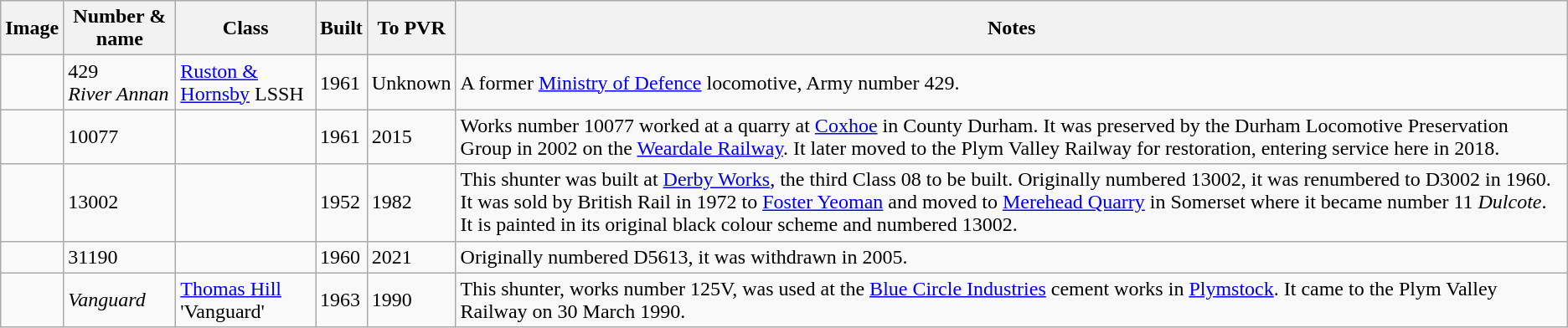<table class="wikitable sortable">
<tr>
<th class=unsortable>Image</th>
<th>Number & name</th>
<th>Class</th>
<th>Built</th>
<th>To PVR</th>
<th class=unsortable>Notes</th>
</tr>
<tr>
<td></td>
<td data-sort-value=00429>429<br><em>River Annan</em></td>
<td><a href='#'>Ruston & Hornsby</a> LSSH</td>
<td>1961</td>
<td>Unknown</td>
<td>A former <a href='#'>Ministry of Defence</a>  locomotive, Army number 429.</td>
</tr>
<tr>
<td></td>
<td>10077</td>
<td></td>
<td>1961</td>
<td>2015</td>
<td>Works number 10077 worked at a quarry at <a href='#'>Coxhoe</a> in County Durham. It was preserved by the Durham Locomotive Preservation Group in 2002 on the <a href='#'>Weardale Railway</a>. It later moved to the Plym Valley Railway for restoration, entering service here in 2018.</td>
</tr>
<tr>
<td></td>
<td>13002</td>
<td></td>
<td>1952</td>
<td>1982</td>
<td>This shunter was built at <a href='#'>Derby Works</a>, the third Class 08 to be built. Originally numbered 13002, it was renumbered to D3002 in 1960. It was sold by British Rail in 1972 to <a href='#'>Foster Yeoman</a> and moved to <a href='#'>Merehead Quarry</a> in Somerset where it became number 11 <em>Dulcote</em>. It is painted in its original black colour scheme and numbered 13002.</td>
</tr>
<tr>
<td></td>
<td>31190</td>
<td></td>
<td>1960</td>
<td>2021</td>
<td>Originally numbered D5613, it was withdrawn in 2005.</td>
</tr>
<tr>
<td></td>
<td><em>Vanguard</em></td>
<td><a href='#'>Thomas Hill</a> 'Vanguard'</td>
<td>1963</td>
<td>1990</td>
<td>This  shunter, works number 125V, was used at the <a href='#'>Blue Circle Industries</a> cement works in <a href='#'>Plymstock</a>. It came to the Plym Valley Railway on 30 March 1990.</td>
</tr>
</table>
